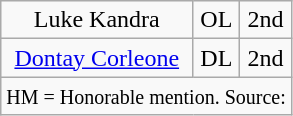<table class="wikitable sortable sortable" style="text-align: center">
<tr>
<td>Luke Kandra</td>
<td>OL</td>
<td>2nd</td>
</tr>
<tr>
<td><a href='#'>Dontay Corleone</a></td>
<td>DL</td>
<td>2nd</td>
</tr>
<tr>
<td colspan="3"><small>HM = Honorable mention. Source: </small></td>
</tr>
</table>
